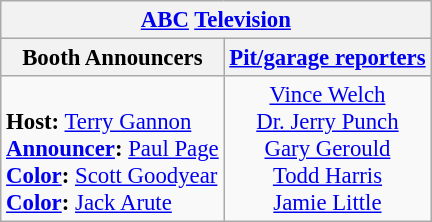<table class="wikitable" style="font-size: 95%;">
<tr>
<th colspan=2><a href='#'>ABC</a> <a href='#'>Television</a></th>
</tr>
<tr>
<th>Booth Announcers</th>
<th><a href='#'>Pit/garage reporters</a></th>
</tr>
<tr>
<td valign="top"><br><strong>Host:</strong> <a href='#'>Terry Gannon</a><br>
<strong><a href='#'>Announcer</a>:</strong> <a href='#'>Paul Page</a><br>
<strong><a href='#'>Color</a>:</strong> <a href='#'>Scott Goodyear</a><br>
<strong><a href='#'>Color</a>:</strong> <a href='#'>Jack Arute</a><br></td>
<td align="center" valign="top"><a href='#'>Vince Welch</a><br><a href='#'>Dr. Jerry Punch</a><br><a href='#'>Gary Gerould</a><br><a href='#'>Todd Harris</a><br><a href='#'>Jamie Little</a></td>
</tr>
</table>
